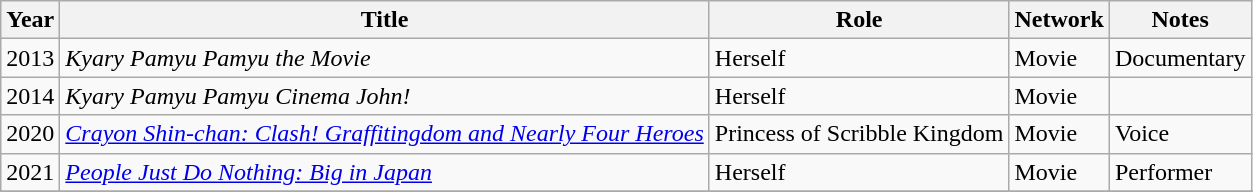<table class="wikitable sortable">
<tr>
<th>Year</th>
<th>Title</th>
<th>Role</th>
<th>Network</th>
<th class="unsortable">Notes</th>
</tr>
<tr>
<td>2013</td>
<td><em>Kyary Pamyu Pamyu the Movie</em></td>
<td>Herself</td>
<td>Movie</td>
<td>Documentary</td>
</tr>
<tr>
<td>2014</td>
<td><em>Kyary Pamyu Pamyu Cinema John!</em></td>
<td>Herself</td>
<td>Movie</td>
<td></td>
</tr>
<tr>
<td>2020</td>
<td><em><a href='#'>Crayon Shin-chan: Clash! Graffitingdom and Nearly Four Heroes</a></em></td>
<td>Princess of Scribble Kingdom</td>
<td>Movie</td>
<td>Voice</td>
</tr>
<tr>
<td>2021</td>
<td><em><a href='#'>People Just Do Nothing: Big in Japan</a></em></td>
<td>Herself</td>
<td>Movie</td>
<td>Performer</td>
</tr>
<tr>
</tr>
</table>
